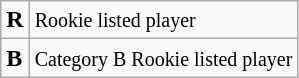<table class="wikitable">
<tr>
<td><span><strong>R</strong></span></td>
<td><small>Rookie listed player</small></td>
</tr>
<tr>
<td><span><strong>B</strong></span></td>
<td><small>Category B Rookie listed player</small></td>
</tr>
</table>
